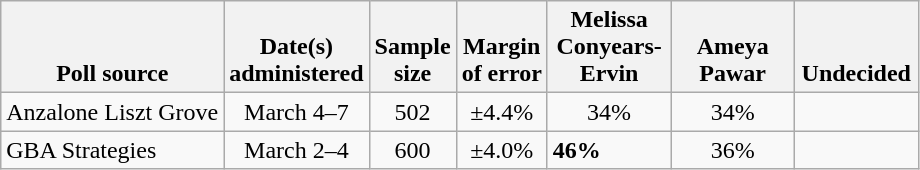<table class="wikitable">
<tr valign=bottom>
<th>Poll source</th>
<th>Date(s)<br>administered</th>
<th>Sample<br>size</th>
<th>Margin<br>of error</th>
<th style="width:75px;">Melissa<br>Conyears-Ervin</th>
<th style="width:75px;">Ameya<br>Pawar</th>
<th style="width:75px;">Undecided</th>
</tr>
<tr>
<td>Anzalone Liszt Grove</td>
<td align=center>March 4–7</td>
<td align=center>502</td>
<td align=center>±4.4%</td>
<td align=center>34%</td>
<td align=center>34%</td>
<td align=center></td>
</tr>
<tr>
<td>GBA Strategies</td>
<td align=center>March 2–4</td>
<td align=center>600</td>
<td align=center>±4.0%</td>
<td><strong>46%</strong></td>
<td align=center>36%</td>
<td align=center></td>
</tr>
</table>
